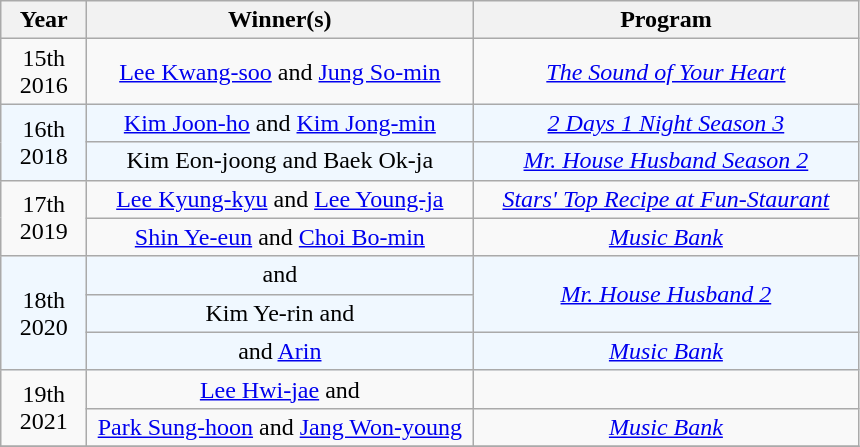<table class="wikitable" style=text-align:center>
<tr>
<th style="width:50px">Year</th>
<th style="width:250px">Winner(s)</th>
<th style="width:250px">Program</th>
</tr>
<tr>
<td>15th<br>2016</td>
<td><a href='#'>Lee Kwang-soo</a> and <a href='#'>Jung So-min</a></td>
<td><em><a href='#'>The Sound of Your Heart</a></em></td>
</tr>
<tr style="background:#F0F8FF">
<td rowspan=2>16th<br>2018<br></td>
<td><a href='#'>Kim Joon-ho</a> and <a href='#'>Kim Jong-min</a></td>
<td><em><a href='#'>2 Days 1 Night Season 3</a></em></td>
</tr>
<tr style="background:#F0F8FF">
<td>Kim Eon-joong and Baek Ok-ja<br></td>
<td><em><a href='#'>Mr. House Husband Season 2</a></em></td>
</tr>
<tr>
<td rowspan=2>17th<br>2019</td>
<td><a href='#'>Lee Kyung-kyu</a> and <a href='#'>Lee Young-ja</a></td>
<td><em><a href='#'>Stars' Top Recipe at Fun-Staurant</a></em></td>
</tr>
<tr>
<td><a href='#'>Shin Ye-eun</a> and <a href='#'>Choi Bo-min</a></td>
<td><em><a href='#'>Music Bank</a></em></td>
</tr>
<tr style="background:#F0F8FF">
<td rowspan=3>18th<br>2020</td>
<td> and </td>
<td rowspan=2><em><a href='#'>Mr. House Husband 2</a></em></td>
</tr>
<tr style="background:#F0F8FF">
<td>Kim Ye-rin and </td>
</tr>
<tr style="background:#F0F8FF">
<td> and <a href='#'>Arin</a></td>
<td><em><a href='#'>Music Bank</a></em></td>
</tr>
<tr>
<td rowspan=2>19th<br>2021</td>
<td><a href='#'>Lee Hwi-jae</a> and </td>
<td><em></em></td>
</tr>
<tr>
<td><a href='#'>Park Sung-hoon</a> and <a href='#'>Jang Won-young</a></td>
<td><em><a href='#'>Music Bank</a></em></td>
</tr>
<tr>
</tr>
</table>
